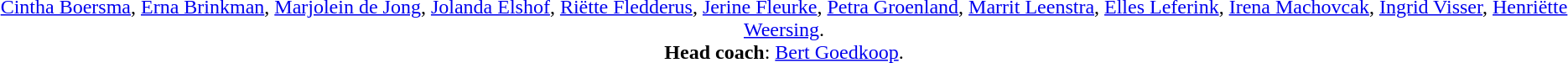<table style="text-align: center">
<tr>
<td><a href='#'>Cintha Boersma</a>, <a href='#'>Erna Brinkman</a>, <a href='#'>Marjolein de Jong</a>, <a href='#'>Jolanda Elshof</a>, <a href='#'>Riëtte Fledderus</a>, <a href='#'>Jerine Fleurke</a>, <a href='#'>Petra Groenland</a>, <a href='#'>Marrit Leenstra</a>, <a href='#'>Elles Leferink</a>, <a href='#'>Irena Machovcak</a>, <a href='#'>Ingrid Visser</a>, <a href='#'>Henriëtte Weersing</a>.<br><strong>Head coach</strong>: <a href='#'>Bert Goedkoop</a>.</td>
</tr>
</table>
